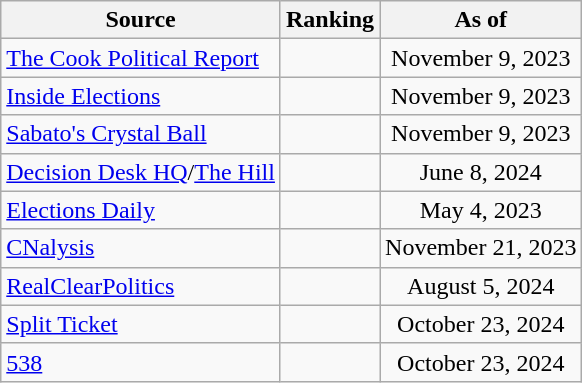<table class="wikitable" style="text-align:center">
<tr>
<th>Source</th>
<th>Ranking</th>
<th>As of</th>
</tr>
<tr>
<td align=left><a href='#'>The Cook Political Report</a></td>
<td></td>
<td>November 9, 2023</td>
</tr>
<tr>
<td align=left><a href='#'>Inside Elections</a></td>
<td></td>
<td>November 9, 2023</td>
</tr>
<tr>
<td align=left><a href='#'>Sabato's Crystal Ball</a></td>
<td></td>
<td>November 9, 2023</td>
</tr>
<tr>
<td align=left><a href='#'>Decision Desk HQ</a>/<a href='#'>The Hill</a></td>
<td></td>
<td>June 8, 2024</td>
</tr>
<tr>
<td align=left><a href='#'>Elections Daily</a></td>
<td></td>
<td>May 4, 2023</td>
</tr>
<tr>
<td align=left><a href='#'>CNalysis</a></td>
<td></td>
<td>November 21, 2023</td>
</tr>
<tr>
<td align=left><a href='#'>RealClearPolitics</a></td>
<td></td>
<td>August 5, 2024</td>
</tr>
<tr>
<td align="left"><a href='#'>Split Ticket</a></td>
<td></td>
<td>October 23, 2024</td>
</tr>
<tr>
<td align="left"><a href='#'>538</a></td>
<td></td>
<td>October 23, 2024</td>
</tr>
</table>
